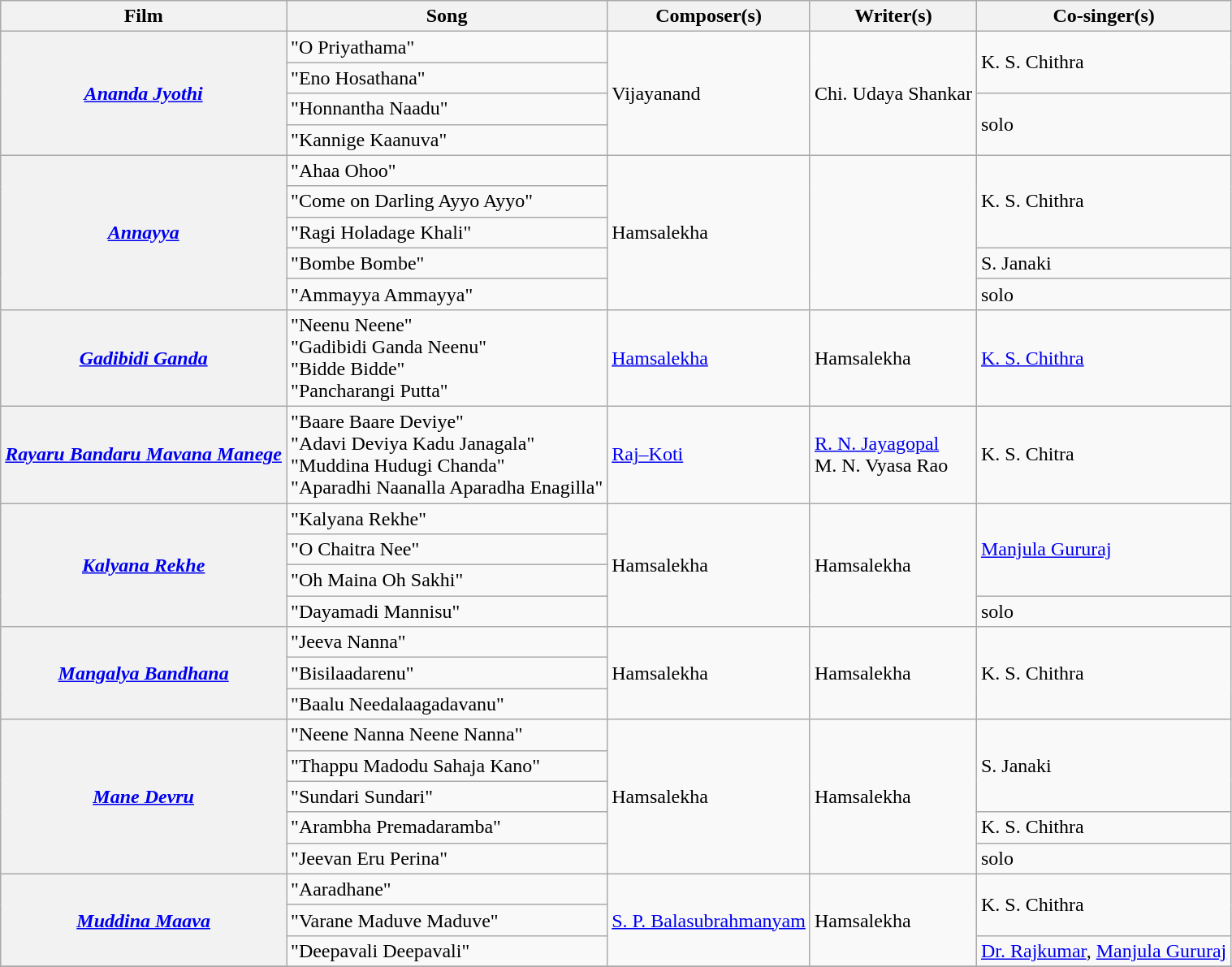<table class="wikitable">
<tr>
<th>Film</th>
<th>Song</th>
<th>Composer(s)</th>
<th>Writer(s)</th>
<th>Co-singer(s)</th>
</tr>
<tr>
<th Rowspan=4><em><a href='#'>Ananda Jyothi</a></em></th>
<td>"O Priyathama"</td>
<td Rowspan=4>Vijayanand</td>
<td Rowspan=4>Chi. Udaya Shankar</td>
<td Rowspan=2>K. S. Chithra</td>
</tr>
<tr>
<td>"Eno Hosathana"</td>
</tr>
<tr>
<td>"Honnantha Naadu"</td>
<td rowspan=2>solo</td>
</tr>
<tr>
<td>"Kannige Kaanuva"</td>
</tr>
<tr>
<th Rowspan=5><em><a href='#'>Annayya</a></em></th>
<td>"Ahaa Ohoo"</td>
<td rowspan=5>Hamsalekha</td>
<td rowspan=5></td>
<td rowspan=3>K. S. Chithra</td>
</tr>
<tr>
<td>"Come on Darling Ayyo Ayyo"</td>
</tr>
<tr>
<td>"Ragi Holadage Khali"</td>
</tr>
<tr>
<td>"Bombe Bombe"</td>
<td>S. Janaki</td>
</tr>
<tr>
<td>"Ammayya Ammayya"</td>
<td>solo</td>
</tr>
<tr>
<th><em><a href='#'>Gadibidi Ganda</a></em></th>
<td>"Neenu Neene"<br>"Gadibidi Ganda Neenu"<br>"Bidde Bidde"<br>"Pancharangi Putta"</td>
<td><a href='#'>Hamsalekha</a></td>
<td>Hamsalekha</td>
<td><a href='#'>K. S. Chithra</a></td>
</tr>
<tr>
<th><em><a href='#'>Rayaru Bandaru Mavana Manege</a></em></th>
<td>"Baare Baare Deviye"<br>"Adavi Deviya Kadu Janagala"<br>"Muddina Hudugi Chanda"<br>"Aparadhi Naanalla Aparadha Enagilla"</td>
<td><a href='#'>Raj–Koti</a></td>
<td><a href='#'>R. N. Jayagopal</a><br>M. N. Vyasa Rao</td>
<td>K. S. Chitra</td>
</tr>
<tr>
<th Rowspan=4><em><a href='#'>Kalyana Rekhe</a></em></th>
<td>"Kalyana Rekhe"</td>
<td rowspan=4>Hamsalekha</td>
<td rowspan=4>Hamsalekha</td>
<td rowspan=3><a href='#'>Manjula Gururaj</a></td>
</tr>
<tr>
<td>"O Chaitra Nee"</td>
</tr>
<tr>
<td>"Oh Maina Oh Sakhi"</td>
</tr>
<tr>
<td>"Dayamadi Mannisu"</td>
<td>solo</td>
</tr>
<tr>
<th Rowspan=3><em><a href='#'>Mangalya Bandhana</a></em></th>
<td>"Jeeva Nanna"</td>
<td rowspan=3>Hamsalekha</td>
<td rowspan=3>Hamsalekha</td>
<td rowspan=3>K. S. Chithra</td>
</tr>
<tr>
<td>"Bisilaadarenu"</td>
</tr>
<tr>
<td>"Baalu Needalaagadavanu"</td>
</tr>
<tr>
<th rowspan=5><em><a href='#'>Mane Devru</a></em></th>
<td>"Neene Nanna Neene Nanna"</td>
<td rowspan=5>Hamsalekha</td>
<td rowspan=5>Hamsalekha</td>
<td rowspan=3>S. Janaki</td>
</tr>
<tr>
<td>"Thappu Madodu Sahaja Kano"</td>
</tr>
<tr>
<td>"Sundari Sundari"</td>
</tr>
<tr>
<td>"Arambha Premadaramba"</td>
<td>K. S. Chithra</td>
</tr>
<tr>
<td>"Jeevan Eru Perina"</td>
<td>solo</td>
</tr>
<tr>
<th rowspan=3><em><a href='#'>Muddina Maava</a></em></th>
<td>"Aaradhane"</td>
<td rowspan=3><a href='#'>S. P. Balasubrahmanyam</a></td>
<td rowspan=3>Hamsalekha</td>
<td rowspan=2>K. S. Chithra</td>
</tr>
<tr>
<td>"Varane Maduve Maduve"</td>
</tr>
<tr>
<td>"Deepavali Deepavali"</td>
<td><a href='#'>Dr. Rajkumar</a>, <a href='#'>Manjula Gururaj</a></td>
</tr>
<tr>
</tr>
</table>
